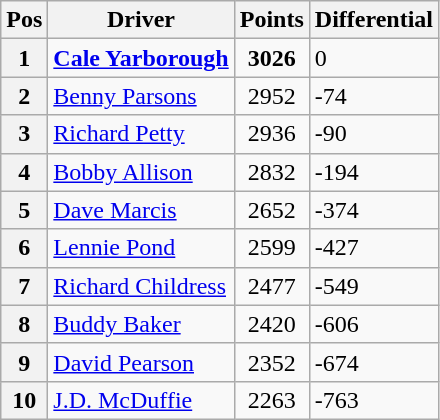<table class="wikitable">
<tr>
<th>Pos</th>
<th>Driver</th>
<th>Points</th>
<th>Differential</th>
</tr>
<tr>
<th>1 </th>
<td><strong><a href='#'>Cale Yarborough</a></strong></td>
<td style="text-align:center;"><strong>3026</strong></td>
<td>0</td>
</tr>
<tr>
<th>2 </th>
<td><a href='#'>Benny Parsons</a></td>
<td style="text-align:center;">2952</td>
<td>-74</td>
</tr>
<tr>
<th>3 </th>
<td><a href='#'>Richard Petty</a></td>
<td style="text-align:center;">2936</td>
<td>-90</td>
</tr>
<tr>
<th>4 </th>
<td><a href='#'>Bobby Allison</a></td>
<td style="text-align:center;">2832</td>
<td>-194</td>
</tr>
<tr>
<th>5 </th>
<td><a href='#'>Dave Marcis</a></td>
<td style="text-align:center;">2652</td>
<td>-374</td>
</tr>
<tr>
<th>6 </th>
<td><a href='#'>Lennie Pond</a></td>
<td style="text-align:center;">2599</td>
<td>-427</td>
</tr>
<tr>
<th>7 </th>
<td><a href='#'>Richard Childress</a></td>
<td style="text-align:center;">2477</td>
<td>-549</td>
</tr>
<tr>
<th>8 </th>
<td><a href='#'>Buddy Baker</a></td>
<td style="text-align:center;">2420</td>
<td>-606</td>
</tr>
<tr>
<th>9 </th>
<td><a href='#'>David Pearson</a></td>
<td style="text-align:center;">2352</td>
<td>-674</td>
</tr>
<tr>
<th>10 </th>
<td><a href='#'>J.D. McDuffie</a></td>
<td style="text-align:center;">2263</td>
<td>-763</td>
</tr>
</table>
